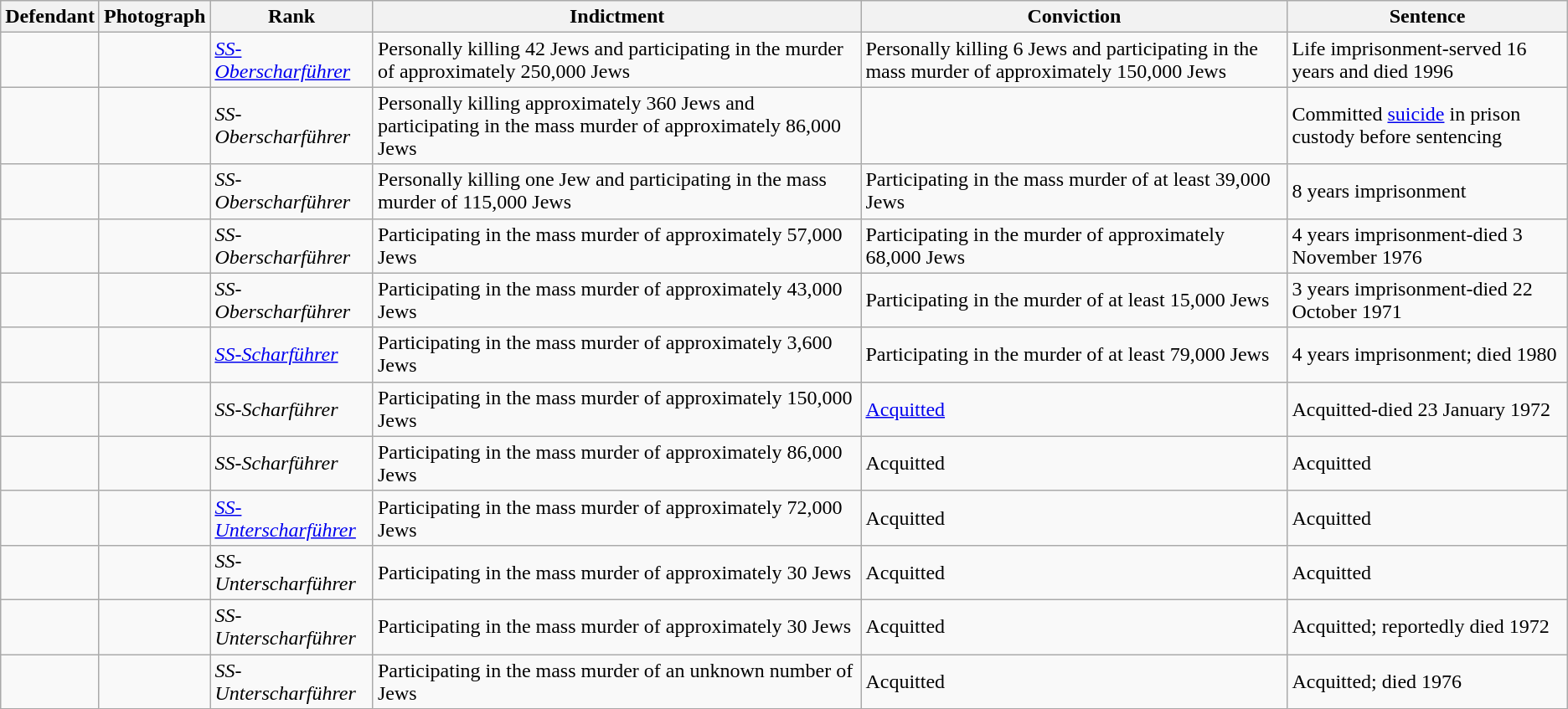<table class="wikitable sortable">
<tr>
<th>Defendant</th>
<th>Photograph</th>
<th>Rank</th>
<th>Indictment</th>
<th>Conviction</th>
<th>Sentence</th>
</tr>
<tr>
<td></td>
<td></td>
<td><em><a href='#'>SS-Oberscharführer</a></em></td>
<td>Personally killing 42 Jews and participating in the murder of approximately 250,000 Jews</td>
<td>Personally killing 6 Jews and participating in the mass murder of approximately 150,000 Jews</td>
<td>Life imprisonment-served 16 years and died 1996</td>
</tr>
<tr>
<td></td>
<td></td>
<td><em>SS-Oberscharführer</em></td>
<td>Personally killing approximately 360 Jews and participating in the mass murder of approximately 86,000 Jews</td>
<td></td>
<td>Committed <a href='#'>suicide</a> in prison custody before sentencing</td>
</tr>
<tr>
<td></td>
<td></td>
<td><em>SS-Oberscharführer</em></td>
<td>Personally killing one Jew and participating in the mass murder of 115,000 Jews</td>
<td>Participating in the mass murder of at least 39,000 Jews</td>
<td>8 years imprisonment</td>
</tr>
<tr>
<td></td>
<td></td>
<td><em>SS-Oberscharführer</em></td>
<td>Participating in the mass murder of approximately 57,000 Jews</td>
<td>Participating in the murder of approximately 68,000 Jews</td>
<td>4 years imprisonment-died 3 November 1976</td>
</tr>
<tr>
<td></td>
<td></td>
<td><em>SS-Oberscharführer</em></td>
<td>Participating in the mass murder of approximately 43,000 Jews</td>
<td>Participating in the murder of at least 15,000 Jews</td>
<td>3 years imprisonment-died 22 October 1971</td>
</tr>
<tr>
<td></td>
<td></td>
<td><em><a href='#'>SS-Scharführer</a></em></td>
<td>Participating in the mass murder of approximately 3,600 Jews</td>
<td>Participating in the murder of at least 79,000 Jews</td>
<td>4 years imprisonment; died 1980</td>
</tr>
<tr>
<td></td>
<td></td>
<td><em>SS-Scharführer</em></td>
<td>Participating in the mass murder of approximately 150,000 Jews</td>
<td><a href='#'>Acquitted</a></td>
<td>Acquitted-died 23 January 1972</td>
</tr>
<tr>
<td></td>
<td></td>
<td><em>SS-Scharführer</em></td>
<td>Participating in the mass murder of approximately 86,000 Jews</td>
<td>Acquitted</td>
<td>Acquitted</td>
</tr>
<tr>
<td></td>
<td></td>
<td><em><a href='#'>SS-Unterscharführer</a></em></td>
<td>Participating in the mass murder of approximately 72,000 Jews</td>
<td>Acquitted</td>
<td>Acquitted</td>
</tr>
<tr>
<td></td>
<td></td>
<td><em>SS-Unterscharführer</em></td>
<td>Participating in the mass murder of approximately 30 Jews</td>
<td>Acquitted</td>
<td>Acquitted</td>
</tr>
<tr>
<td></td>
<td></td>
<td><em>SS-Unterscharführer</em></td>
<td>Participating in the mass murder of approximately 30 Jews</td>
<td>Acquitted</td>
<td>Acquitted; reportedly died 1972</td>
</tr>
<tr>
<td></td>
<td></td>
<td><em>SS-Unterscharführer</em></td>
<td>Participating in the mass murder of an unknown number of Jews</td>
<td>Acquitted</td>
<td>Acquitted; died 1976</td>
</tr>
</table>
